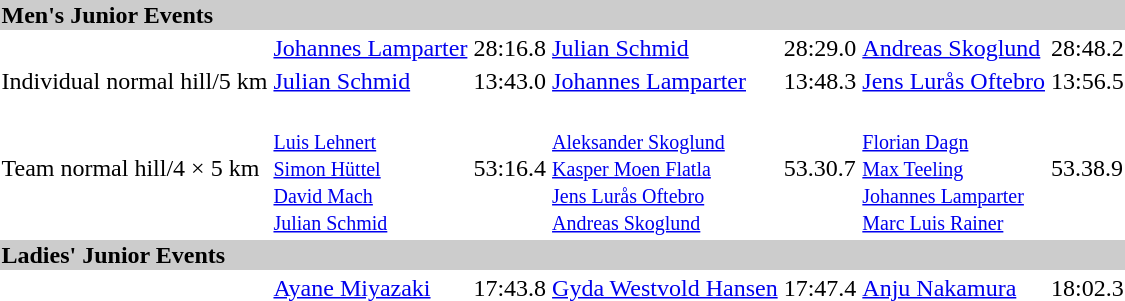<table>
<tr style="background:#ccc;">
<td colspan=7><strong>Men's Junior Events</strong></td>
</tr>
<tr>
<td></td>
<td><a href='#'>Johannes Lamparter</a><br></td>
<td>28:16.8</td>
<td><a href='#'>Julian Schmid</a><br></td>
<td>28:29.0</td>
<td><a href='#'>Andreas Skoglund</a><br></td>
<td>28:48.2</td>
</tr>
<tr>
<td>Individual normal hill/5 km</td>
<td><a href='#'>Julian Schmid</a><br></td>
<td>13:43.0</td>
<td><a href='#'>Johannes Lamparter</a><br></td>
<td>13:48.3</td>
<td><a href='#'>Jens Lurås Oftebro</a><br></td>
<td>13:56.5</td>
</tr>
<tr>
<td>Team normal hill/4 × 5 km</td>
<td><br><small><a href='#'>Luis Lehnert</a><br><a href='#'>Simon Hüttel</a><br><a href='#'>David Mach</a><br><a href='#'>Julian Schmid</a></small></td>
<td>53:16.4</td>
<td><br><small><a href='#'>Aleksander Skoglund</a><br><a href='#'>Kasper Moen Flatla</a><br><a href='#'>Jens Lurås Oftebro</a><br><a href='#'>Andreas Skoglund</a></small></td>
<td>53.30.7</td>
<td><br><small><a href='#'>Florian Dagn</a><br><a href='#'>Max Teeling</a><br><a href='#'>Johannes Lamparter</a><br><a href='#'>Marc Luis Rainer</a></small></td>
<td>53.38.9</td>
</tr>
<tr style="background:#ccc;">
<td colspan=7><strong>Ladies' Junior Events</strong></td>
</tr>
<tr>
<td></td>
<td><a href='#'>Ayane Miyazaki</a><br></td>
<td>17:43.8</td>
<td><a href='#'>Gyda Westvold Hansen</a><br></td>
<td>17:47.4</td>
<td><a href='#'>Anju Nakamura</a><br></td>
<td>18:02.3</td>
</tr>
</table>
